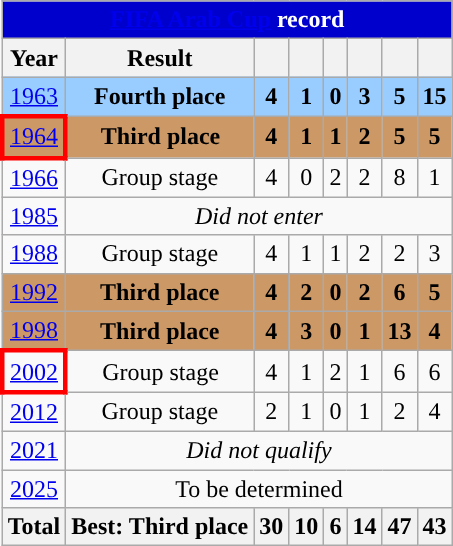<table class="wikitable" style="text-align: center;">
<tr>
<th colspan=8 style="background: #0000CD; color: #FFFFFF;"><a href='#'>FIFA Arab Cup</a> record</th>
</tr>
<tr>
<th>Year</th>
<th>Result</th>
<th></th>
<th></th>
<th></th>
<th></th>
<th></th>
<th></th>
</tr>
<tr style="background:#9acdff;">
<td> <a href='#'>1963</a></td>
<td><strong>Fourth place</strong></td>
<td><strong>4</strong></td>
<td><strong>1</strong></td>
<td><strong>0</strong></td>
<td><strong>3</strong></td>
<td><strong>5</strong></td>
<td><strong>15</strong></td>
</tr>
<tr bgcolor="#cc9966">
<td style="border: 3px solid red"> <a href='#'>1964</a></td>
<td><strong>Third place</strong></td>
<td><strong>4</strong></td>
<td><strong>1</strong></td>
<td><strong>1</strong></td>
<td><strong>2</strong></td>
<td><strong>5</strong></td>
<td><strong>5</strong></td>
</tr>
<tr>
<td> <a href='#'>1966</a></td>
<td>Group stage</td>
<td>4</td>
<td>0</td>
<td>2</td>
<td>2</td>
<td>8</td>
<td>1</td>
</tr>
<tr>
<td> <a href='#'>1985</a></td>
<td colspan="7"><em>Did not enter</em></td>
</tr>
<tr>
<td> <a href='#'>1988</a></td>
<td>Group stage</td>
<td>4</td>
<td>1</td>
<td>1</td>
<td>2</td>
<td>2</td>
<td>3</td>
</tr>
<tr bgcolor="#cc9966">
<td> <a href='#'>1992</a></td>
<td><strong>Third place</strong></td>
<td><strong>4</strong></td>
<td><strong>2</strong></td>
<td><strong>0</strong></td>
<td><strong>2</strong></td>
<td><strong>6</strong></td>
<td><strong>5</strong></td>
</tr>
<tr bgcolor="#cc9966">
<td> <a href='#'>1998</a></td>
<td><strong>Third place</strong></td>
<td><strong>4</strong></td>
<td><strong>3</strong></td>
<td><strong>0</strong></td>
<td><strong>1</strong></td>
<td><strong>13</strong></td>
<td><strong>4</strong></td>
</tr>
<tr>
<td style="border: 3px solid red"> <a href='#'>2002</a></td>
<td>Group stage</td>
<td>4</td>
<td>1</td>
<td>2</td>
<td>1</td>
<td>6</td>
<td>6</td>
</tr>
<tr>
<td> <a href='#'>2012</a></td>
<td>Group stage</td>
<td>2</td>
<td>1</td>
<td>0</td>
<td>1</td>
<td>2</td>
<td>4</td>
</tr>
<tr>
<td> <a href='#'>2021</a></td>
<td colspan=7><em>Did not qualify</em></td>
</tr>
<tr>
<td> <a href='#'>2025</a></td>
<td colspan="7" rowspan="1">To be determined</td>
</tr>
<tr>
<th>Total</th>
<th>Best: Third place</th>
<th>30</th>
<th>10</th>
<th>6</th>
<th>14</th>
<th>47</th>
<th>43</th>
</tr>
</table>
